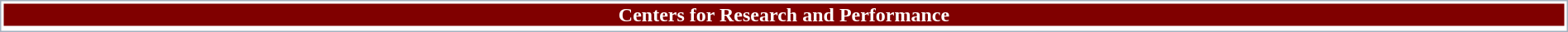<table width="100%" border="0" cellpadding="0" style="border:1px solid #A3B1BF; color: black; background-color: white;">
<tr valign="bottom" style="text-align:center">
<td colspan="6" style="color: white; background:#800000;"><strong>Centers for Research and Performance</strong></td>
</tr>
<tr valign="bottom" style="text-align:center">
<td width="16.67%"; style="background-color:Beige"><strong></strong></td>
<td width="16.67%"; style="background-color:Beige"><strong></strong></td>
<td width="16.67%"; style="background-color:Beige"><strong></strong></td>
<td width="16.67%"; style="background-color:Beige"><strong></strong></td>
</tr>
</table>
